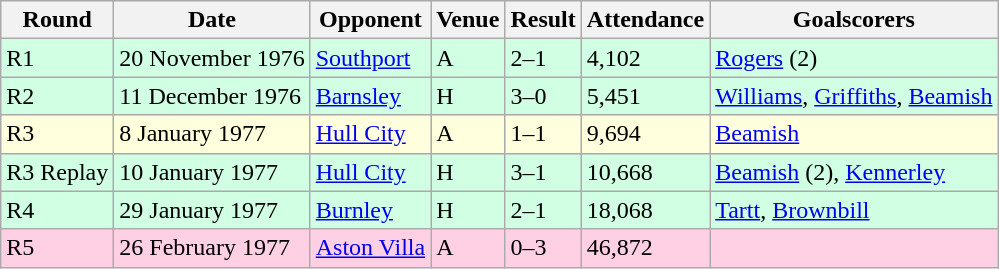<table class="wikitable">
<tr>
<th>Round</th>
<th>Date</th>
<th>Opponent</th>
<th>Venue</th>
<th>Result</th>
<th>Attendance</th>
<th>Goalscorers</th>
</tr>
<tr style="background-color: #d0ffe3;">
<td>R1</td>
<td>20 November 1976</td>
<td><a href='#'>Southport</a></td>
<td>A</td>
<td>2–1</td>
<td>4,102</td>
<td><a href='#'>Rogers</a> (2)</td>
</tr>
<tr style="background-color: #d0ffe3;">
<td>R2</td>
<td>11 December 1976</td>
<td><a href='#'>Barnsley</a></td>
<td>H</td>
<td>3–0</td>
<td>5,451</td>
<td><a href='#'>Williams</a>, <a href='#'>Griffiths</a>, <a href='#'>Beamish</a></td>
</tr>
<tr style="background-color: #ffffdd;">
<td>R3</td>
<td>8 January 1977</td>
<td><a href='#'>Hull City</a></td>
<td>A</td>
<td>1–1</td>
<td>9,694</td>
<td><a href='#'>Beamish</a></td>
</tr>
<tr style="background-color: #d0ffe3;">
<td>R3 Replay</td>
<td>10 January 1977</td>
<td><a href='#'>Hull City</a></td>
<td>H</td>
<td>3–1</td>
<td>10,668</td>
<td><a href='#'>Beamish</a> (2), <a href='#'>Kennerley</a></td>
</tr>
<tr style="background-color: #d0ffe3;">
<td>R4</td>
<td>29 January 1977</td>
<td><a href='#'>Burnley</a></td>
<td>H</td>
<td>2–1</td>
<td>18,068</td>
<td><a href='#'>Tartt</a>, <a href='#'>Brownbill</a></td>
</tr>
<tr style="background-color: #ffd0e3;">
<td>R5</td>
<td>26 February 1977</td>
<td><a href='#'>Aston Villa</a></td>
<td>A</td>
<td>0–3</td>
<td>46,872</td>
<td></td>
</tr>
</table>
